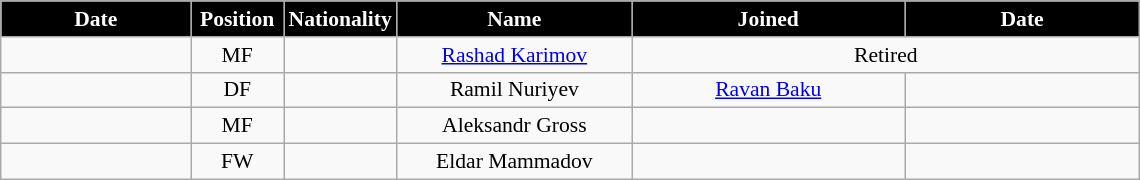<table class="wikitable"  style="text-align:center; font-size:90%; ">
<tr>
<th style="background:#000000; color:#FFFFFF; width:120px;">Date</th>
<th style="background:#000000; color:#FFFFFF; width:55px;">Position</th>
<th style="background:#000000; color:#FFFFFF; width:55px;">Nationality</th>
<th style="background:#000000; color:#FFFFFF; width:150px;">Name</th>
<th style="background:#000000; color:#FFFFFF; width:175px;">Joined</th>
<th style="background:#000000; color:#FFFFFF; width:150px;">Date</th>
</tr>
<tr>
<td></td>
<td>MF</td>
<td></td>
<td><a href='#'>Rashad Karimov</a></td>
<td colspan="2">Retired</td>
</tr>
<tr>
<td></td>
<td>DF</td>
<td></td>
<td>Ramil Nuriyev</td>
<td><a href='#'>Ravan Baku</a></td>
<td></td>
</tr>
<tr>
<td></td>
<td>MF</td>
<td></td>
<td>Aleksandr Gross</td>
<td></td>
<td></td>
</tr>
<tr>
<td></td>
<td>FW</td>
<td></td>
<td>Eldar Mammadov</td>
<td></td>
<td></td>
</tr>
</table>
